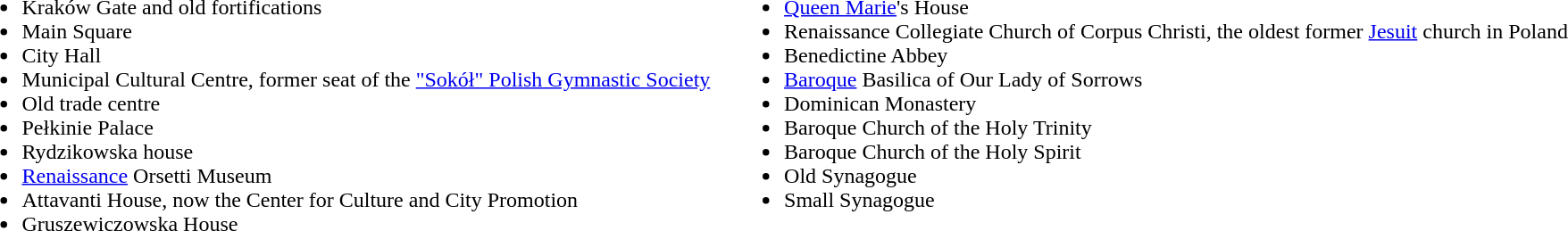<table width="98%">
<tr>
<td valign="top" width="46%"><br><ul><li>Kraków Gate and old fortifications</li><li>Main Square</li><li>City Hall</li><li>Municipal Cultural Centre, former seat of the <a href='#'>"Sokół" Polish Gymnastic Society</a></li><li>Old trade centre</li><li>Pełkinie Palace</li><li>Rydzikowska house</li><li><a href='#'>Renaissance</a> Orsetti Museum</li><li>Attavanti House, now the Center for Culture and City Promotion</li><li>Gruszewiczowska House</li></ul></td>
<td valign="top"><br><ul><li><a href='#'>Queen Marie</a>'s House</li><li>Renaissance Collegiate Church of Corpus Christi, the oldest former <a href='#'>Jesuit</a> church in Poland</li><li>Benedictine Abbey</li><li><a href='#'>Baroque</a> Basilica of Our Lady of Sorrows</li><li>Dominican Monastery</li><li>Baroque Church of the Holy Trinity</li><li>Baroque Church of the Holy Spirit</li><li>Old Synagogue</li><li>Small Synagogue</li></ul></td>
</tr>
</table>
